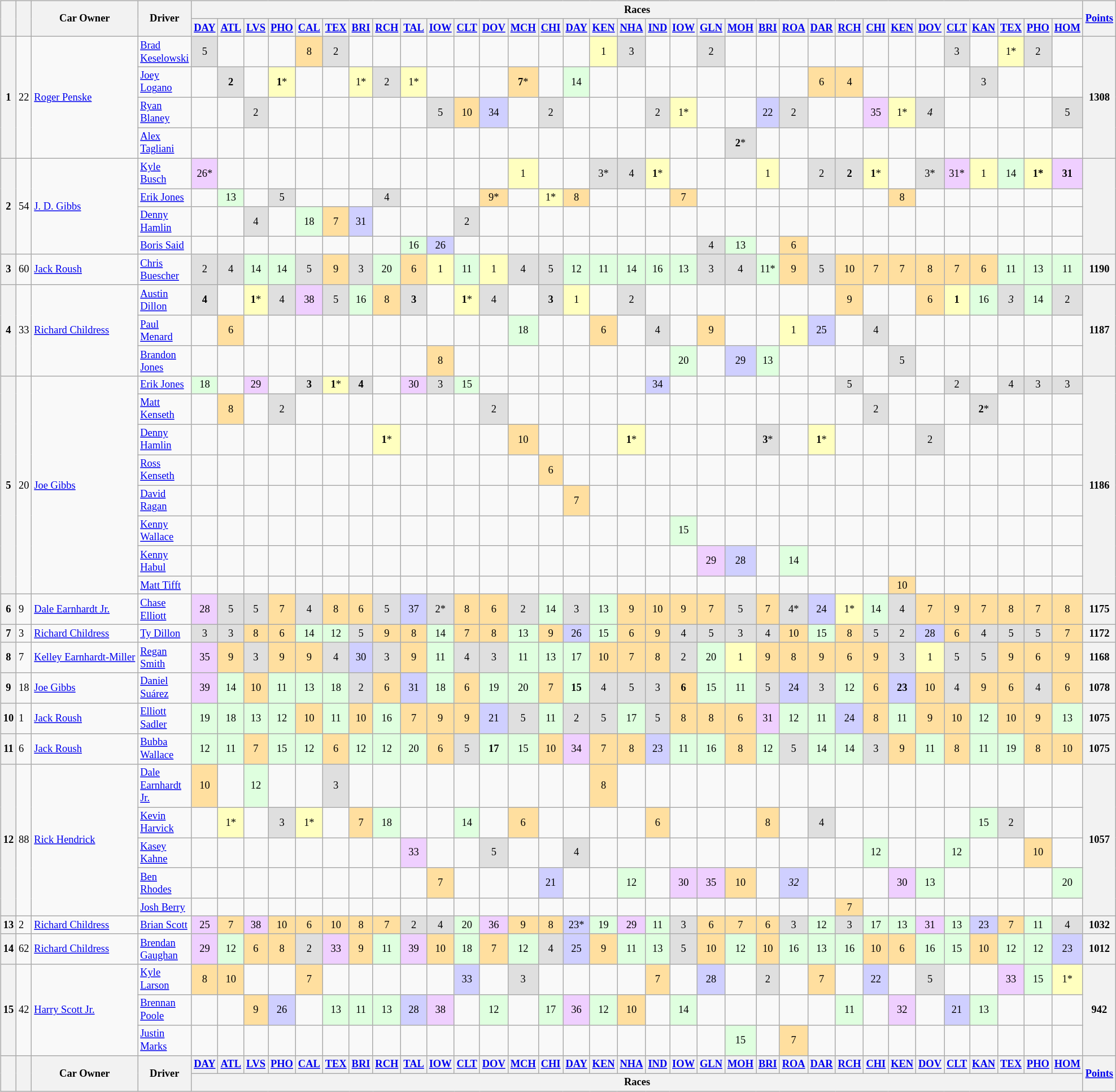<table>
<tr>
<td valign="top"><br><table class="wikitable" style="font-size:77%; text-align:center;">
<tr valign="top">
<th valign="middle" rowspan="2"></th>
<th valign="middle" rowspan="2"></th>
<th valign="middle" rowspan="2">Car Owner</th>
<th valign="middle" rowspan="2">Driver</th>
<th valign="middle" colspan="33">Races</th>
<th valign="middle" rowspan="2"><a href='#'>Points</a></th>
</tr>
<tr>
<th><a href='#'>DAY</a></th>
<th><a href='#'>ATL</a></th>
<th><a href='#'>LVS</a></th>
<th><a href='#'>PHO</a></th>
<th><a href='#'>CAL</a></th>
<th><a href='#'>TEX</a></th>
<th><a href='#'>BRI</a></th>
<th><a href='#'>RCH</a></th>
<th><a href='#'>TAL</a></th>
<th><a href='#'>IOW</a></th>
<th><a href='#'>CLT</a></th>
<th><a href='#'>DOV</a></th>
<th><a href='#'>MCH</a></th>
<th><a href='#'>CHI</a></th>
<th><a href='#'>DAY</a></th>
<th><a href='#'>KEN</a></th>
<th><a href='#'>NHA</a></th>
<th><a href='#'>IND</a></th>
<th><a href='#'>IOW</a></th>
<th><a href='#'>GLN</a></th>
<th><a href='#'>MOH</a></th>
<th><a href='#'>BRI</a></th>
<th><a href='#'>ROA</a></th>
<th><a href='#'>DAR</a></th>
<th><a href='#'>RCH</a></th>
<th><a href='#'>CHI</a></th>
<th><a href='#'>KEN</a></th>
<th><a href='#'>DOV</a></th>
<th><a href='#'>CLT</a></th>
<th><a href='#'>KAN</a></th>
<th><a href='#'>TEX</a></th>
<th><a href='#'>PHO</a></th>
<th><a href='#'>HOM</a></th>
</tr>
<tr>
<th rowspan=4>1</th>
<td rowspan=4 align="left">22</td>
<td rowspan=4 align="left"><a href='#'>Roger Penske</a></td>
<td align="left"><a href='#'>Brad Keselowski</a></td>
<td style="background:#dfdfdf;">5</td>
<td></td>
<td></td>
<td></td>
<td style="background:#ffdf9f;">8</td>
<td style="background:#dfdfdf;">2</td>
<td></td>
<td></td>
<td></td>
<td></td>
<td></td>
<td></td>
<td></td>
<td></td>
<td></td>
<td style="background:#ffffbf;">1</td>
<td style="background:#dfdfdf;">3</td>
<td></td>
<td></td>
<td style="background:#dfdfdf;">2</td>
<td></td>
<td></td>
<td></td>
<td></td>
<td></td>
<td></td>
<td></td>
<td></td>
<td style="background:#dfdfdf;">3</td>
<td></td>
<td style="background:#ffffbf;">1*</td>
<td style="background:#dfdfdf;">2</td>
<td></td>
<th rowspan=4>1308</th>
</tr>
<tr>
<td align="left"><a href='#'>Joey Logano</a></td>
<td></td>
<td style="background:#dfdfdf;"><strong>2</strong></td>
<td></td>
<td style="background:#ffffbf;"><strong>1</strong>*</td>
<td></td>
<td></td>
<td style="background:#ffffbf;">1*</td>
<td style="background:#dfdfdf;">2</td>
<td style="background:#ffffbf;">1*</td>
<td></td>
<td></td>
<td></td>
<td style="background:#ffdf9f;"><strong>7</strong>*</td>
<td></td>
<td style="background:#dfffdf;">14</td>
<td></td>
<td></td>
<td></td>
<td></td>
<td></td>
<td></td>
<td></td>
<td></td>
<td style="background:#ffdf9f;">6</td>
<td style="background:#ffdf9f;">4</td>
<td></td>
<td></td>
<td></td>
<td></td>
<td style="background:#dfdfdf;">3</td>
<td></td>
<td></td>
<td></td>
</tr>
<tr>
<td align="left"><a href='#'>Ryan Blaney</a></td>
<td></td>
<td></td>
<td style="background:#dfdfdf;">2</td>
<td></td>
<td></td>
<td></td>
<td></td>
<td></td>
<td></td>
<td style="background:#dfdfdf;">5</td>
<td style="background:#ffdf9f;">10</td>
<td style="background:#cfcfff;">34</td>
<td></td>
<td style="background:#dfdfdf;">2</td>
<td></td>
<td></td>
<td></td>
<td style="background:#dfdfdf;">2</td>
<td style="background:#ffffbf;">1*</td>
<td></td>
<td></td>
<td style="background:#cfcfff;">22</td>
<td style="background:#dfdfdf;">2</td>
<td></td>
<td></td>
<td style="background:#efcfff;">35</td>
<td style="background:#ffffbf;">1*</td>
<td style="background:#dfdfdf;"><em>4</em></td>
<td></td>
<td></td>
<td></td>
<td></td>
<td style="background:#dfdfdf;">5</td>
</tr>
<tr>
<td align="left"><a href='#'>Alex Tagliani</a></td>
<td></td>
<td></td>
<td></td>
<td></td>
<td></td>
<td></td>
<td></td>
<td></td>
<td></td>
<td></td>
<td></td>
<td></td>
<td></td>
<td></td>
<td></td>
<td></td>
<td></td>
<td></td>
<td></td>
<td></td>
<td style="background:#dfdfdf;"><strong>2</strong>*</td>
<td></td>
<td></td>
<td></td>
<td></td>
<td></td>
<td></td>
<td></td>
<td></td>
<td></td>
<td></td>
<td></td>
<td></td>
</tr>
<tr>
<th rowspan=4>2</th>
<td rowspan=4 align="left">54</td>
<td rowspan=4 align="left"><a href='#'>J. D. Gibbs</a></td>
<td align="left"><a href='#'>Kyle Busch</a></td>
<td style="background:#efcfff;">26*</td>
<td></td>
<td></td>
<td></td>
<td></td>
<td></td>
<td></td>
<td></td>
<td></td>
<td></td>
<td></td>
<td></td>
<td style="background:#ffffbf;">1</td>
<td></td>
<td></td>
<td style="background:#dfdfdf;">3*</td>
<td style="background:#dfdfdf;">4</td>
<td style="background:#ffffbf;"><strong>1</strong>*</td>
<td></td>
<td></td>
<td></td>
<td style="background:#ffffbf;">1</td>
<td></td>
<td style="background:#dfdfdf;">2</td>
<td style="background:#dfdfdf;"><strong>2</strong></td>
<td style="background:#ffffbf;"><strong>1</strong>*</td>
<td></td>
<td style="background:#dfdfdf;">3*</td>
<td style="background:#efcfff;">31*</td>
<td style="background:#ffffbf;">1</td>
<td style="background:#dfffdf;">14</td>
<td style="background:#ffffbf;"><strong>1*</strong></td>
<td style="background:#efcfff;"><strong>31</strong></td>
<th rowspan=4></th>
</tr>
<tr>
<td align="left"><a href='#'>Erik Jones</a></td>
<td></td>
<td style="background:#dfffdf;">13</td>
<td></td>
<td style="background:#dfdfdf;">5</td>
<td></td>
<td></td>
<td></td>
<td style="background:#dfdfdf;">4</td>
<td></td>
<td></td>
<td></td>
<td style="background:#ffdf9f;">9*</td>
<td></td>
<td style="background:#ffffbf;">1*</td>
<td style="background:#ffdf9f;">8</td>
<td></td>
<td></td>
<td></td>
<td style="background:#ffdf9f;">7</td>
<td></td>
<td></td>
<td></td>
<td></td>
<td></td>
<td></td>
<td></td>
<td style="background:#ffdf9f;">8</td>
<td></td>
<td></td>
<td></td>
<td></td>
<td></td>
<td></td>
</tr>
<tr>
<td align="left"><a href='#'>Denny Hamlin</a></td>
<td></td>
<td></td>
<td style="background:#dfdfdf;">4</td>
<td></td>
<td style="background:#dfffdf;">18</td>
<td style="background:#ffdf9f;">7</td>
<td style="background:#cfcfff;">31</td>
<td></td>
<td></td>
<td></td>
<td style="background:#dfdfdf;">2</td>
<td></td>
<td></td>
<td></td>
<td></td>
<td></td>
<td></td>
<td></td>
<td></td>
<td></td>
<td></td>
<td></td>
<td></td>
<td></td>
<td></td>
<td></td>
<td></td>
<td></td>
<td></td>
<td></td>
<td></td>
<td></td>
<td></td>
</tr>
<tr>
<td align="left"><a href='#'>Boris Said</a></td>
<td></td>
<td></td>
<td></td>
<td></td>
<td></td>
<td></td>
<td></td>
<td></td>
<td style="background:#dfffdf;">16</td>
<td style="background:#cfcfff;">26</td>
<td></td>
<td></td>
<td></td>
<td></td>
<td></td>
<td></td>
<td></td>
<td></td>
<td></td>
<td style="background:#dfdfdf;">4</td>
<td style="background:#dfffdf;">13</td>
<td></td>
<td style="background:#ffdf9f;">6</td>
<td></td>
<td></td>
<td></td>
<td></td>
<td></td>
<td></td>
<td></td>
<td></td>
<td></td>
<td></td>
</tr>
<tr>
<th>3</th>
<td align="left">60</td>
<td align="left"><a href='#'>Jack Roush</a></td>
<td align="left"><a href='#'>Chris Buescher</a></td>
<td style="background:#dfdfdf;">2</td>
<td style="background:#dfdfdf;">4</td>
<td style="background:#dfffdf;">14</td>
<td style="background:#dfffdf;">14</td>
<td style="background:#dfdfdf;">5</td>
<td style="background:#ffdf9f;">9</td>
<td style="background:#dfdfdf;">3</td>
<td style="background:#dfffdf;">20</td>
<td style="background:#ffdf9f;">6</td>
<td style="background:#ffffbf;">1</td>
<td style="background:#dfffdf;">11</td>
<td style="background:#ffffbf;">1</td>
<td style="background:#dfdfdf;">4</td>
<td style="background:#dfdfdf;">5</td>
<td style="background:#dfffdf;">12</td>
<td style="background:#dfffdf;">11</td>
<td style="background:#dfffdf;">14</td>
<td style="background:#dfffdf;">16</td>
<td style="background:#dfffdf;">13</td>
<td style="background:#dfdfdf;">3</td>
<td style="background:#dfdfdf;">4</td>
<td style="background:#dfffdf;">11*</td>
<td style="background:#ffdf9f;">9</td>
<td style="background:#dfdfdf;">5</td>
<td style="background:#ffdf9f;">10</td>
<td style="background:#ffdf9f;">7</td>
<td style="background:#ffdf9f;">7</td>
<td style="background:#ffdf9f;">8</td>
<td style="background:#ffdf9f;">7</td>
<td style="background:#ffdf9f;">6</td>
<td style="background:#dfffdf;">11</td>
<td style="background:#dfffdf;">13</td>
<td style="background:#dfffdf;">11</td>
<th>1190</th>
</tr>
<tr>
<th rowspan=3>4</th>
<td rowspan=3 align="left">33</td>
<td rowspan=3 align="left"><a href='#'>Richard Childress</a></td>
<td align="left"><a href='#'>Austin Dillon</a></td>
<td style="background:#dfdfdf;"><strong>4</strong></td>
<td></td>
<td style="background:#ffffbf;"><strong>1</strong>*</td>
<td style="background:#dfdfdf;">4</td>
<td style="background:#efcfff;">38</td>
<td style="background:#dfdfdf;">5</td>
<td style="background:#dfffdf;">16</td>
<td style="background:#ffdf9f;">8</td>
<td style="background:#dfdfdf;"><strong>3</strong></td>
<td></td>
<td style="background:#ffffbf;"><strong>1</strong>*</td>
<td style="background:#dfdfdf;">4</td>
<td></td>
<td style="background:#dfdfdf;"><strong>3</strong></td>
<td style="background:#ffffbf;">1</td>
<td></td>
<td style="background:#dfdfdf;">2</td>
<td></td>
<td></td>
<td></td>
<td></td>
<td></td>
<td></td>
<td></td>
<td style="background:#ffdf9f;">9</td>
<td></td>
<td></td>
<td style="background:#ffdf9f;">6</td>
<td style="background:#ffffbf;"><strong>1</strong></td>
<td style="background:#dfffdf;">16</td>
<td style="background:#dfdfdf;"><em>3</em></td>
<td style="background:#dfffdf;">14</td>
<td style="background:#dfdfdf;">2</td>
<th rowspan=3>1187</th>
</tr>
<tr>
<td align="left"><a href='#'>Paul Menard</a></td>
<td></td>
<td style="background:#FFDF9F;">6</td>
<td></td>
<td></td>
<td></td>
<td></td>
<td></td>
<td></td>
<td></td>
<td></td>
<td></td>
<td></td>
<td style="background:#dfffdf;">18</td>
<td></td>
<td></td>
<td style="background:#ffdf9f;">6</td>
<td></td>
<td style="background:#dfdfdf;">4</td>
<td></td>
<td style="background:#ffdf9f;">9</td>
<td></td>
<td></td>
<td style="background:#ffffbf;">1</td>
<td style="background:#cfcfff;">25</td>
<td></td>
<td style="background:#dfdfdf;">4</td>
<td></td>
<td></td>
<td></td>
<td></td>
<td></td>
<td></td>
<td></td>
</tr>
<tr>
<td align="left"><a href='#'>Brandon Jones</a></td>
<td></td>
<td></td>
<td></td>
<td></td>
<td></td>
<td></td>
<td></td>
<td></td>
<td></td>
<td style="background:#FFDF9F;">8</td>
<td></td>
<td></td>
<td></td>
<td></td>
<td></td>
<td></td>
<td></td>
<td></td>
<td style="background:#dfffdf;">20</td>
<td></td>
<td style="background:#cfcfff;">29</td>
<td style="background:#dfffdf;">13</td>
<td></td>
<td></td>
<td></td>
<td></td>
<td style="background:#dfdfdf;">5</td>
<td></td>
<td></td>
<td></td>
<td></td>
<td></td>
<td></td>
</tr>
<tr>
<th rowspan=8>5</th>
<td rowspan=8 align="left">20</td>
<td rowspan=8 align="left"><a href='#'>Joe Gibbs</a></td>
<td align="left"><a href='#'>Erik Jones</a></td>
<td style="background:#dfffdf;">18</td>
<td></td>
<td style="background:#efcfff;">29</td>
<td></td>
<td style="background:#dfdfdf;"><strong>3</strong></td>
<td style="background:#ffffbf;"><strong>1</strong>*</td>
<td style="background:#dfdfdf;"><strong>4</strong></td>
<td></td>
<td style="background:#efcfff;">30</td>
<td style="background:#dfdfdf;">3</td>
<td style="background:#dfffdf;">15</td>
<td></td>
<td></td>
<td></td>
<td></td>
<td></td>
<td></td>
<td style="background:#cfcfff;">34</td>
<td></td>
<td></td>
<td></td>
<td></td>
<td></td>
<td></td>
<td style="background:#dfdfdf;">5</td>
<td></td>
<td></td>
<td></td>
<td style="background:#dfdfdf;">2</td>
<td></td>
<td style="background:#dfdfdf;">4</td>
<td style="background:#dfdfdf;">3</td>
<td style="background:#dfdfdf;">3</td>
<th rowspan=8>1186</th>
</tr>
<tr>
<td align="left"><a href='#'>Matt Kenseth</a></td>
<td></td>
<td style="background:#FFDF9F;">8</td>
<td></td>
<td style="background:#dfdfdf;">2</td>
<td></td>
<td></td>
<td></td>
<td></td>
<td></td>
<td></td>
<td></td>
<td style="background:#dfdfdf;">2</td>
<td></td>
<td></td>
<td></td>
<td></td>
<td></td>
<td></td>
<td></td>
<td></td>
<td></td>
<td></td>
<td></td>
<td></td>
<td></td>
<td style="background:#dfdfdf;">2</td>
<td></td>
<td></td>
<td></td>
<td style="background:#dfdfdf;"><strong>2</strong>*</td>
<td></td>
<td></td>
<td></td>
</tr>
<tr>
<td align="left"><a href='#'>Denny Hamlin</a></td>
<td></td>
<td></td>
<td></td>
<td></td>
<td></td>
<td></td>
<td></td>
<td style="background:#ffffbf;"><strong>1</strong>*</td>
<td></td>
<td></td>
<td></td>
<td></td>
<td style="background:#ffdf9f;">10</td>
<td></td>
<td></td>
<td></td>
<td style="background:#ffffbf;"><strong>1</strong>*</td>
<td></td>
<td></td>
<td></td>
<td></td>
<td style="background:#dfdfdf;"><strong>3</strong>*</td>
<td></td>
<td style="background:#ffffbf;"><strong>1</strong>*</td>
<td></td>
<td></td>
<td></td>
<td style="background:#dfdfdf;">2</td>
<td></td>
<td></td>
<td></td>
<td></td>
<td></td>
</tr>
<tr>
<td align="left"><a href='#'>Ross Kenseth</a></td>
<td></td>
<td></td>
<td></td>
<td></td>
<td></td>
<td></td>
<td></td>
<td></td>
<td></td>
<td></td>
<td></td>
<td></td>
<td></td>
<td style="background:#ffdf9f;">6</td>
<td></td>
<td></td>
<td></td>
<td></td>
<td></td>
<td></td>
<td></td>
<td></td>
<td></td>
<td></td>
<td></td>
<td></td>
<td></td>
<td></td>
<td></td>
<td></td>
<td></td>
<td></td>
<td></td>
</tr>
<tr>
<td align="left"><a href='#'>David Ragan</a></td>
<td></td>
<td></td>
<td></td>
<td></td>
<td></td>
<td></td>
<td></td>
<td></td>
<td></td>
<td></td>
<td></td>
<td></td>
<td></td>
<td></td>
<td style="background:#FFDF9F;">7</td>
<td></td>
<td></td>
<td></td>
<td></td>
<td></td>
<td></td>
<td></td>
<td></td>
<td></td>
<td></td>
<td></td>
<td></td>
<td></td>
<td></td>
<td></td>
<td></td>
<td></td>
<td></td>
</tr>
<tr>
<td align="left"><a href='#'>Kenny Wallace</a></td>
<td></td>
<td></td>
<td></td>
<td></td>
<td></td>
<td></td>
<td></td>
<td></td>
<td></td>
<td></td>
<td></td>
<td></td>
<td></td>
<td></td>
<td></td>
<td></td>
<td></td>
<td></td>
<td style="background:#dfffdf;">15</td>
<td></td>
<td></td>
<td></td>
<td></td>
<td></td>
<td></td>
<td></td>
<td></td>
<td></td>
<td></td>
<td></td>
<td></td>
<td></td>
<td></td>
</tr>
<tr>
<td align="left"><a href='#'>Kenny Habul</a></td>
<td></td>
<td></td>
<td></td>
<td></td>
<td></td>
<td></td>
<td></td>
<td></td>
<td></td>
<td></td>
<td></td>
<td></td>
<td></td>
<td></td>
<td></td>
<td></td>
<td></td>
<td></td>
<td></td>
<td style="background:#efcfff;">29</td>
<td style="background:#cfcfff;">28</td>
<td></td>
<td style="background:#dfffdf;">14</td>
<td></td>
<td></td>
<td></td>
<td></td>
<td></td>
<td></td>
<td></td>
<td></td>
<td></td>
<td></td>
</tr>
<tr>
<td align="left"><a href='#'>Matt Tifft</a></td>
<td></td>
<td></td>
<td></td>
<td></td>
<td></td>
<td></td>
<td></td>
<td></td>
<td></td>
<td></td>
<td></td>
<td></td>
<td></td>
<td></td>
<td></td>
<td></td>
<td></td>
<td></td>
<td></td>
<td></td>
<td></td>
<td></td>
<td></td>
<td></td>
<td></td>
<td></td>
<td style="background:#FFDF9F;">10</td>
<td></td>
<td></td>
<td></td>
<td></td>
<td></td>
<td></td>
</tr>
<tr>
<th>6</th>
<td align="left">9</td>
<td align="left"><a href='#'>Dale Earnhardt Jr.</a></td>
<td align="left"><a href='#'>Chase Elliott</a></td>
<td style="background:#efcfff;">28</td>
<td style="background:#dfdfdf;">5</td>
<td style="background:#dfdfdf;">5</td>
<td style="background:#ffdf9f;">7</td>
<td style="background:#dfdfdf;">4</td>
<td style="background:#ffdf9f;">8</td>
<td style="background:#ffdf9f;">6</td>
<td style="background:#dfdfdf;">5</td>
<td style="background:#cfcfff;">37</td>
<td style="background:#dfdfdf;">2*</td>
<td style="background:#ffdf9f;">8</td>
<td style="background:#ffdf9f;">6</td>
<td style="background:#dfdfdf;">2</td>
<td style="background:#dfffdf;">14</td>
<td style="background:#dfdfdf;">3</td>
<td style="background:#dfffdf;">13</td>
<td style="background:#ffdf9f;">9</td>
<td style="background:#ffdf9f;">10</td>
<td style="background:#ffdf9f;">9</td>
<td style="background:#ffdf9f;">7</td>
<td style="background:#dfdfdf;">5</td>
<td style="background:#ffdf9f;">7</td>
<td style="background:#dfdfdf;">4*</td>
<td style="background:#cfcfff;">24</td>
<td style="background:#ffffbf;">1*</td>
<td style="background:#dfffdf;">14</td>
<td style="background:#dfdfdf;">4</td>
<td style="background:#ffdf9f;">7</td>
<td style="background:#ffdf9f;">9</td>
<td style="background:#ffdf9f;">7</td>
<td style="background:#ffdf9f;">8</td>
<td style="background:#ffdf9f;">7</td>
<td style="background:#ffdf9f;">8</td>
<th>1175</th>
</tr>
<tr>
<th>7</th>
<td align="left">3</td>
<td align="left"><a href='#'>Richard Childress</a></td>
<td align="left"><a href='#'>Ty Dillon</a></td>
<td style="background:#dfdfdf;">3</td>
<td style="background:#dfdfdf;">3</td>
<td style="background:#ffdf9f;">8</td>
<td style="background:#ffdf9f;">6</td>
<td style="background:#dfffdf;">14</td>
<td style="background:#dfffdf;">12</td>
<td style="background:#dfdfdf;">5</td>
<td style="background:#ffdf9f;">9</td>
<td style="background:#ffdf9f;">8</td>
<td style="background:#dfffdf;">14</td>
<td style="background:#ffdf9f;">7</td>
<td style="background:#ffdf9f;">8</td>
<td style="background:#dfffdf;">13</td>
<td style="background:#ffdf9f;">9</td>
<td style="background:#cfcfff;">26</td>
<td style="background:#dfffdf;">15</td>
<td style="background:#ffdf9f;">6</td>
<td style="background:#ffdf9f;">9</td>
<td style="background:#dfdfdf;">4</td>
<td style="background:#dfdfdf;">5</td>
<td style="background:#dfdfdf;">3</td>
<td style="background:#dfdfdf;">4</td>
<td style="background:#ffdf9f;">10</td>
<td style="background:#dfffdf;">15</td>
<td style="background:#ffdf9f;">8</td>
<td style="background:#dfdfdf;">5</td>
<td style="background:#dfdfdf;">2</td>
<td style="background:#cfcfff;">28</td>
<td style="background:#ffdf9f;">6</td>
<td style="background:#dfdfdf;">4</td>
<td style="background:#dfdfdf;">5</td>
<td style="background:#dfdfdf;">5</td>
<td style="background:#ffdf9f;">7</td>
<th>1172</th>
</tr>
<tr>
<th>8</th>
<td align="left">7</td>
<td style="white-space: nowrap; align=left"><a href='#'>Kelley Earnhardt-Miller</a></td>
<td align="left"><a href='#'>Regan Smith</a></td>
<td style="background:#efcfff;">35</td>
<td style="background:#FFDF9F;">9</td>
<td style="background:#dfdfdf;">3</td>
<td style="background:#ffdf9f;">9</td>
<td style="background:#ffdf9f;">9</td>
<td style="background:#dfdfdf;">4</td>
<td style="background:#cfcfff;">30</td>
<td style="background:#dfdfdf;">3</td>
<td style="background:#ffdf9f;">9</td>
<td style="background:#dfffdf;">11</td>
<td style="background:#dfdfdf;">4</td>
<td style="background:#dfdfdf;">3</td>
<td style="background:#dfffdf;">11</td>
<td style="background:#dfffdf;">13</td>
<td style="background:#dfffdf;">17</td>
<td style="background:#ffdf9f;">10</td>
<td style="background:#ffdf9f;">7</td>
<td style="background:#ffdf9f;">8</td>
<td style="background:#dfdfdf;">2</td>
<td style="background:#dfffdf;">20</td>
<td style="background:#ffffbf;">1</td>
<td style="background:#ffdf9f;">9</td>
<td style="background:#ffdf9f;">8</td>
<td style="background:#ffdf9f;">9</td>
<td style="background:#ffdf9f;">6</td>
<td style="background:#ffdf9f;">9</td>
<td style="background:#dfdfdf;">3</td>
<td style="background:#ffffbf;">1</td>
<td style="background:#dfdfdf;">5</td>
<td style="background:#dfdfdf;">5</td>
<td style="background:#ffdf9f;">9</td>
<td style="background:#ffdf9f;">6</td>
<td style="background:#ffdf9f;">9</td>
<th>1168</th>
</tr>
<tr>
<th>9</th>
<td align="left">18</td>
<td align="left"><a href='#'>Joe Gibbs</a></td>
<td align="left"><a href='#'>Daniel Suárez</a></td>
<td style="background:#efcfff;">39</td>
<td style="background:#DFFFDF;">14</td>
<td style="background:#ffdf9f;">10</td>
<td style="background:#dfffdf;">11</td>
<td style="background:#dfffdf;">13</td>
<td style="background:#dfffdf;">18</td>
<td style="background:#dfdfdf;">2</td>
<td style="background:#ffdf9f;">6</td>
<td style="background:#cfcfff;">31</td>
<td style="background:#dfffdf;">18</td>
<td style="background:#ffdf9f;">6</td>
<td style="background:#dfffdf;">19</td>
<td style="background:#dfffdf;">20</td>
<td style="background:#ffdf9f;">7</td>
<td style="background:#dfffdf;"><strong>15</strong></td>
<td style="background:#dfdfdf;">4</td>
<td style="background:#dfdfdf;">5</td>
<td style="background:#dfdfdf;">3</td>
<td style="background:#ffdf9f;"><strong>6</strong></td>
<td style="background:#dfffdf;">15</td>
<td style="background:#dfffdf;">11</td>
<td style="background:#dfdfdf;">5</td>
<td style="background:#cfcfff;">24</td>
<td style="background:#dfdfdf;">3</td>
<td style="background:#dfffdf;">12</td>
<td style="background:#ffdf9f;">6</td>
<td style="background:#cfcfff;"><strong>23</strong></td>
<td style="background:#ffdf9f;">10</td>
<td style="background:#dfdfdf;">4</td>
<td style="background:#ffdf9f;">9</td>
<td style="background:#ffdf9f;">6</td>
<td style="background:#dfdfdf;">4</td>
<td style="background:#ffdf9f;">6</td>
<th>1078</th>
</tr>
<tr>
<th>10</th>
<td align="left">1</td>
<td align="left"><a href='#'>Jack Roush</a></td>
<td align="left"><a href='#'>Elliott Sadler</a></td>
<td style="background:#dfffdf;">19</td>
<td style="background:#DFFFDF;">18</td>
<td style="background:#dfffdf;">13</td>
<td style="background:#dfffdf;">12</td>
<td style="background:#ffdf9f;">10</td>
<td style="background:#dfffdf;">11</td>
<td style="background:#ffdf9f;">10</td>
<td style="background:#dfffdf;">16</td>
<td style="background:#ffdf9f;">7</td>
<td style="background:#ffdf9f;">9</td>
<td style="background:#ffdf9f;">9</td>
<td style="background:#cfcfff;">21</td>
<td style="background:#dfdfdf;">5</td>
<td style="background:#dfffdf;">11</td>
<td style="background:#dfdfdf;">2</td>
<td style="background:#dfdfdf;">5</td>
<td style="background:#dfffdf;">17</td>
<td style="background:#dfdfdf;">5</td>
<td style="background:#ffdf9f;">8</td>
<td style="background:#ffdf9f;">8</td>
<td style="background:#ffdf9f;">6</td>
<td style="background:#efcfff;">31</td>
<td style="background:#dfffdf;">12</td>
<td style="background:#dfffdf;">11</td>
<td style="background:#cfcfff;">24</td>
<td style="background:#ffdf9f;">8</td>
<td style="background:#dfffdf;">11</td>
<td style="background:#ffdf9f;">9</td>
<td style="background:#ffdf9f;">10</td>
<td style="background:#dfffdf;">12</td>
<td style="background:#ffdf9f;">10</td>
<td style="background:#ffdf9f;">9</td>
<td style="background:#dfffdf;">13</td>
<th>1075</th>
</tr>
<tr>
<th>11</th>
<td align="left">6</td>
<td align="left"><a href='#'>Jack Roush</a></td>
<td align="left"><a href='#'>Bubba Wallace</a></td>
<td style="background:#dfffdf;">12</td>
<td style="background:#dfffdf;">11</td>
<td style="background:#ffdf9f;">7</td>
<td style="background:#dfffdf;">15</td>
<td style="background:#dfffdf;">12</td>
<td style="background:#ffdf9f;">6</td>
<td style="background:#dfffdf;">12</td>
<td style="background:#dfffdf;">12</td>
<td style="background:#dfffdf;">20</td>
<td style="background:#ffdf9f;">6</td>
<td style="background:#dfdfdf;">5</td>
<td style="background:#dfffdf;"><strong>17</strong></td>
<td style="background:#dfffdf;">15</td>
<td style="background:#ffdf9f;">10</td>
<td style="background:#efcfff;">34</td>
<td style="background:#ffdf9f;">7</td>
<td style="background:#ffdf9f;">8</td>
<td style="background:#cfcfff;">23</td>
<td style="background:#dfffdf;">11</td>
<td style="background:#dfffdf;">16</td>
<td style="background:#ffdf9f;">8</td>
<td style="background:#dfffdf;">12</td>
<td style="background:#dfdfdf;">5</td>
<td style="background:#dfffdf;">14</td>
<td style="background:#dfffdf;">14</td>
<td style="background:#dfdfdf;">3</td>
<td style="background:#ffdf9f;">9</td>
<td style="background:#dfffdf;">11</td>
<td style="background:#ffdf9f;">8</td>
<td style="background:#dfffdf;">11</td>
<td style="background:#dfffdf;">19</td>
<td style="background:#ffdf9f;">8</td>
<td style="background:#ffdf9f;">10</td>
<th>1075</th>
</tr>
<tr>
<th rowspan=5>12</th>
<td rowspan=5 align="left">88</td>
<td rowspan=5 align="left"><a href='#'>Rick Hendrick</a></td>
<td align="left"><a href='#'>Dale Earnhardt Jr.</a></td>
<td style="background:#ffdf9f;">10</td>
<td></td>
<td style="background:#dfffdf;">12</td>
<td></td>
<td></td>
<td style="background:#dfdfdf;">3</td>
<td></td>
<td></td>
<td></td>
<td></td>
<td></td>
<td></td>
<td></td>
<td></td>
<td></td>
<td style="background:#ffdf9f;">8</td>
<td></td>
<td></td>
<td></td>
<td></td>
<td></td>
<td></td>
<td></td>
<td></td>
<td></td>
<td></td>
<td></td>
<td></td>
<td></td>
<td></td>
<td></td>
<td></td>
<td></td>
<th rowspan=5>1057</th>
</tr>
<tr>
<td align="left"><a href='#'>Kevin Harvick</a></td>
<td></td>
<td style="background:#ffffbf;">1*</td>
<td></td>
<td style="background:#dfdfdf;">3</td>
<td style="background:#ffffbf;">1*</td>
<td></td>
<td style="background:#ffdf9f;">7</td>
<td style="background:#dfffdf;">18</td>
<td></td>
<td></td>
<td style="background:#dfffdf;">14</td>
<td></td>
<td style="background:#ffdf9f;">6</td>
<td></td>
<td></td>
<td></td>
<td></td>
<td style="background:#ffdf9f;">6</td>
<td></td>
<td></td>
<td></td>
<td style="background:#ffdf9f;">8</td>
<td></td>
<td style="background:#dfdfdf;">4</td>
<td></td>
<td></td>
<td></td>
<td></td>
<td></td>
<td style="background:#dfffdf;">15</td>
<td style="background:#dfdfdf;">2</td>
<td></td>
<td></td>
</tr>
<tr>
<td align="left"><a href='#'>Kasey Kahne</a></td>
<td></td>
<td></td>
<td></td>
<td></td>
<td></td>
<td></td>
<td></td>
<td></td>
<td style="background:#efcfff;">33</td>
<td></td>
<td></td>
<td style="background:#dfdfdf;">5</td>
<td></td>
<td></td>
<td style="background:#dfdfdf;">4</td>
<td></td>
<td></td>
<td></td>
<td></td>
<td></td>
<td></td>
<td></td>
<td></td>
<td></td>
<td></td>
<td style="background:#dfffdf;">12</td>
<td></td>
<td></td>
<td style="background:#dfffdf;">12</td>
<td></td>
<td></td>
<td style="background:#ffdf9f;">10</td>
<td></td>
</tr>
<tr>
<td align="left"><a href='#'>Ben Rhodes</a></td>
<td></td>
<td></td>
<td></td>
<td></td>
<td></td>
<td></td>
<td></td>
<td></td>
<td></td>
<td style="background:#ffdf9f;">7</td>
<td></td>
<td></td>
<td></td>
<td style="background:#cfcfff;">21</td>
<td></td>
<td></td>
<td style="background:#dfffdf;">12</td>
<td></td>
<td style="background:#efcfff;">30</td>
<td style="background:#efcfff;">35</td>
<td style="background:#ffdf9f;">10</td>
<td></td>
<td style="background:#cfcfff;"><em>32</em></td>
<td></td>
<td></td>
<td></td>
<td style="background:#efcfff;">30</td>
<td style="background:#dfffdf;">13</td>
<td></td>
<td></td>
<td></td>
<td></td>
<td style="background:#dfffdf;">20</td>
</tr>
<tr>
<td align="left"><a href='#'>Josh Berry</a></td>
<td></td>
<td></td>
<td></td>
<td></td>
<td></td>
<td></td>
<td></td>
<td></td>
<td></td>
<td></td>
<td></td>
<td></td>
<td></td>
<td></td>
<td></td>
<td></td>
<td></td>
<td></td>
<td></td>
<td></td>
<td></td>
<td></td>
<td></td>
<td></td>
<td style="background:#ffdf9f;">7</td>
<td></td>
<td></td>
<td></td>
<td></td>
<td></td>
<td></td>
<td></td>
<td></td>
</tr>
<tr>
<th>13</th>
<td align="left">2</td>
<td align="left"><a href='#'>Richard Childress</a></td>
<td align="left"><a href='#'>Brian Scott</a></td>
<td style="background:#efcfff;">25</td>
<td style="background:#ffdf9f;">7</td>
<td style="background:#efcfff;">38</td>
<td style="background:#ffdf9f;">10</td>
<td style="background:#ffdf9f;">6</td>
<td style="background:#ffdf9f;">10</td>
<td style="background:#ffdf9f;">8</td>
<td style="background:#ffdf9f;">7</td>
<td style="background:#dfdfdf;">2</td>
<td style="background:#dfdfdf;">4</td>
<td style="background:#dfffdf;">20</td>
<td style="background:#efcfff;">36</td>
<td style="background:#ffdf9f;">9</td>
<td style="background:#ffdf9f;">8</td>
<td style="background:#cfcfff;">23*</td>
<td style="background:#dfffdf;">19</td>
<td style="background:#efcfff;">29</td>
<td style="background:#dfffdf;">11</td>
<td style="background:#dfdfdf;">3</td>
<td style="background:#ffdf9f;">6</td>
<td style="background:#ffdf9f;">7</td>
<td style="background:#ffdf9f;">6</td>
<td style="background:#dfdfdf;">3</td>
<td style="background:#dfffdf;">12</td>
<td style="background:#dfdfdf;">3</td>
<td style="background:#dfffdf;">17</td>
<td style="background:#dfffdf;">13</td>
<td style="background:#efcfff;">31</td>
<td style="background:#dfffdf;">13</td>
<td style="background:#cfcfff;">23</td>
<td style="background:#ffdf9f;">7</td>
<td style="background:#dfffdf;">11</td>
<td style="background:#dfdfdf;">4</td>
<th>1032</th>
</tr>
<tr>
<th>14</th>
<td align="left">62</td>
<td align="left"><a href='#'>Richard Childress</a></td>
<td align="left"><a href='#'>Brendan Gaughan</a></td>
<td style="background:#efcfff;">29</td>
<td style="background:#dfffdf;">12</td>
<td style="background:#ffdf9f;">6</td>
<td style="background:#ffdf9f;">8</td>
<td style="background:#dfdfdf;">2</td>
<td style="background:#efcfff;">33</td>
<td style="background:#ffdf9f;">9</td>
<td style="background:#dfffdf;">11</td>
<td style="background:#efcfff;">39</td>
<td style="background:#ffdf9f;">10</td>
<td style="background:#dfffdf;">18</td>
<td style="background:#ffdf9f;">7</td>
<td style="background:#dfffdf;">12</td>
<td style="background:#dfdfdf;">4</td>
<td style="background:#cfcfff;">25</td>
<td style="background:#ffdf9f;">9</td>
<td style="background:#dfffdf;">11</td>
<td style="background:#dfffdf;">13</td>
<td style="background:#dfdfdf;">5</td>
<td style="background:#ffdf9f;">10</td>
<td style="background:#dfffdf;">12</td>
<td style="background:#ffdf9f;">10</td>
<td style="background:#dfffdf;">16</td>
<td style="background:#dfffdf;">13</td>
<td style="background:#dfffdf;">16</td>
<td style="background:#ffdf9f;">10</td>
<td style="background:#ffdf9f;">6</td>
<td style="background:#dfffdf;">16</td>
<td style="background:#dfffdf;">15</td>
<td style="background:#ffdf9f;">10</td>
<td style="background:#dfffdf;">12</td>
<td style="background:#dfffdf;">12</td>
<td style="background:#cfcfff;">23</td>
<th>1012</th>
</tr>
<tr>
<th rowspan=3>15</th>
<td rowspan=3 align="left">42</td>
<td rowspan=3 align="left"><a href='#'>Harry Scott Jr.</a></td>
<td align="left"><a href='#'>Kyle Larson</a></td>
<td style="background:#FFDF9F;">8</td>
<td style="background:#FFDF9F;">10</td>
<td></td>
<td></td>
<td style="background:#FFDF9F;">7</td>
<td></td>
<td></td>
<td></td>
<td></td>
<td></td>
<td style="background:#cfcfff;">33</td>
<td></td>
<td style="background:#dfdfdf;">3</td>
<td></td>
<td></td>
<td></td>
<td></td>
<td style="background:#ffdf9f;">7</td>
<td></td>
<td style="background:#cfcfff;">28</td>
<td></td>
<td style="background:#dfdfdf;">2</td>
<td></td>
<td style="background:#ffdf9f;">7</td>
<td></td>
<td style="background:#cfcfff;">22</td>
<td></td>
<td style="background:#dfdfdf;">5</td>
<td></td>
<td></td>
<td style="background:#efcfff;">33</td>
<td style="background:#dfffdf;">15</td>
<td style="background:#ffffbf;">1*</td>
<th rowspan=3>942</th>
</tr>
<tr>
<td align="left"><a href='#'>Brennan Poole</a></td>
<td></td>
<td></td>
<td style="background:#ffdf9f;">9</td>
<td style="background:#cfcfff;">26</td>
<td></td>
<td style="background:#dfffdf;">13</td>
<td style="background:#dfffdf;">11</td>
<td style="background:#dfffdf;">13</td>
<td style="background:#cfcfff;">28</td>
<td style="background:#efcfff;">38</td>
<td></td>
<td style="background:#dfffdf;">12</td>
<td></td>
<td style="background:#dfffdf;">17</td>
<td style="background:#efcfff;">36</td>
<td style="background:#dfffdf;">12</td>
<td style="background:#ffdf9f;">10</td>
<td></td>
<td style="background:#dfffdf;">14</td>
<td></td>
<td></td>
<td></td>
<td></td>
<td></td>
<td style="background:#dfffdf;">11</td>
<td></td>
<td style="background:#efcfff;">32</td>
<td></td>
<td style="background:#cfcfff;">21</td>
<td style="background:#dfffdf;">13</td>
<td></td>
<td></td>
<td></td>
</tr>
<tr>
<td align="left"><a href='#'>Justin Marks</a></td>
<td></td>
<td></td>
<td></td>
<td></td>
<td></td>
<td></td>
<td></td>
<td></td>
<td></td>
<td></td>
<td></td>
<td></td>
<td></td>
<td></td>
<td></td>
<td></td>
<td></td>
<td></td>
<td></td>
<td></td>
<td style="background:#dfffdf;">15</td>
<td></td>
<td style="background:#ffdf9f;">7</td>
<td></td>
<td></td>
<td></td>
<td></td>
<td></td>
<td></td>
<td></td>
<td></td>
<td></td>
<td></td>
</tr>
<tr>
<th valign="middle" rowspan="2"></th>
<th valign="middle" rowspan="2"></th>
<th valign="middle" rowspan="2">Car Owner</th>
<th valign="middle" rowspan="2">Driver</th>
<th><a href='#'>DAY</a></th>
<th><a href='#'>ATL</a></th>
<th><a href='#'>LVS</a></th>
<th><a href='#'>PHO</a></th>
<th><a href='#'>CAL</a></th>
<th><a href='#'>TEX</a></th>
<th><a href='#'>BRI</a></th>
<th><a href='#'>RCH</a></th>
<th><a href='#'>TAL</a></th>
<th><a href='#'>IOW</a></th>
<th><a href='#'>CLT</a></th>
<th><a href='#'>DOV</a></th>
<th><a href='#'>MCH</a></th>
<th><a href='#'>CHI</a></th>
<th><a href='#'>DAY</a></th>
<th><a href='#'>KEN</a></th>
<th><a href='#'>NHA</a></th>
<th><a href='#'>IND</a></th>
<th><a href='#'>IOW</a></th>
<th><a href='#'>GLN</a></th>
<th><a href='#'>MOH</a></th>
<th><a href='#'>BRI</a></th>
<th><a href='#'>ROA</a></th>
<th><a href='#'>DAR</a></th>
<th><a href='#'>RCH</a></th>
<th><a href='#'>CHI</a></th>
<th><a href='#'>KEN</a></th>
<th><a href='#'>DOV</a></th>
<th><a href='#'>CLT</a></th>
<th><a href='#'>KAN</a></th>
<th><a href='#'>TEX</a></th>
<th><a href='#'>PHO</a></th>
<th><a href='#'>HOM</a></th>
<th valign="middle" rowspan="2"><a href='#'>Points</a></th>
</tr>
<tr>
<th valign="middle" colspan="33">Races</th>
</tr>
</table>
</td>
<td valign="top"></td>
</tr>
</table>
